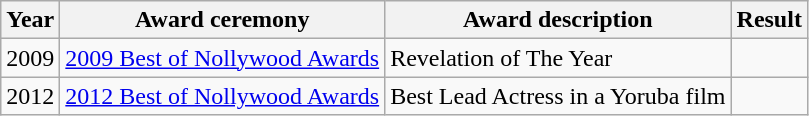<table class="wikitable sortable">
<tr>
<th>Year</th>
<th>Award ceremony</th>
<th>Award description</th>
<th>Result</th>
</tr>
<tr>
<td>2009</td>
<td><a href='#'>2009 Best of Nollywood Awards</a></td>
<td>Revelation of The Year</td>
<td></td>
</tr>
<tr>
<td>2012</td>
<td><a href='#'>2012 Best of Nollywood Awards</a></td>
<td>Best Lead Actress in a Yoruba film</td>
<td></td>
</tr>
</table>
